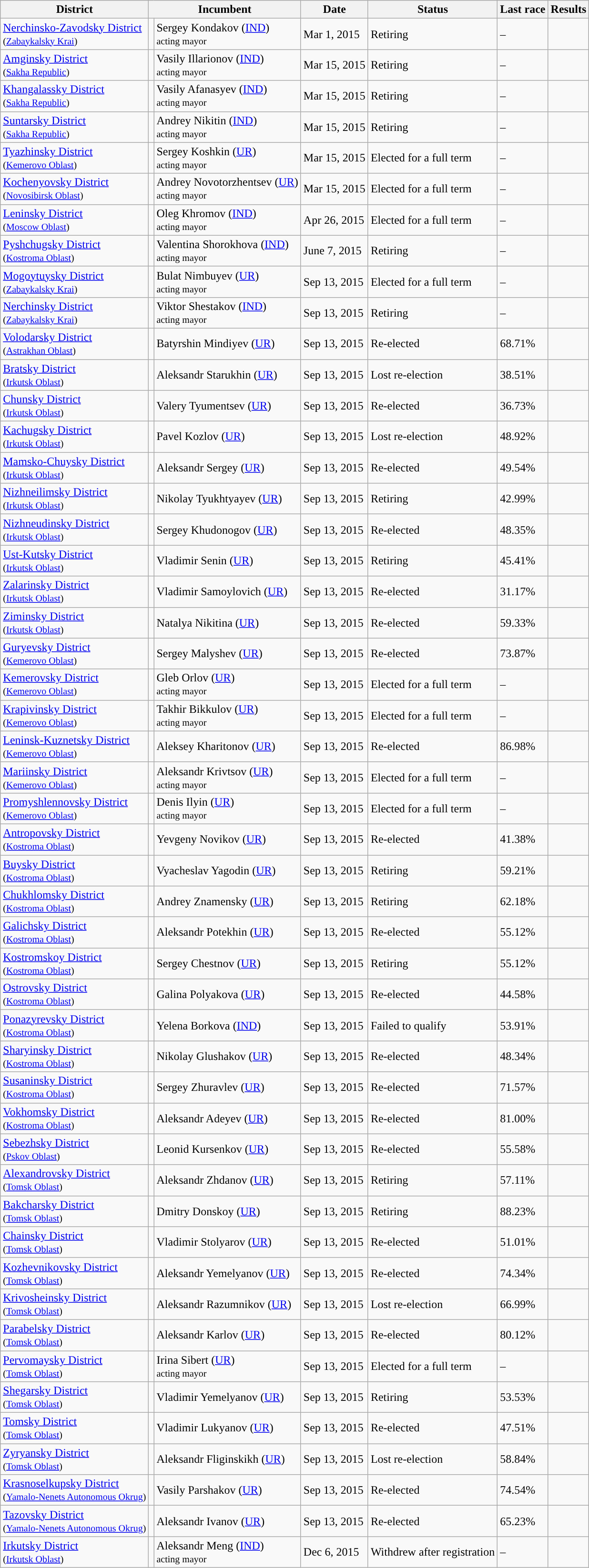<table class="wikitable">
<tr>
<th>District</th>
<th colspan=2>Incumbent</th>
<th>Date</th>
<th>Status</th>
<th>Last race</th>
<th>Results</th>
</tr>
<tr>
<td><a href='#'>Nerchinsko-Zavodsky District</a><br><small>(<a href='#'>Zabaykalsky Krai</a>)</small></td>
<td style="background-color:"></td>
<td>Sergey Kondakov (<a href='#'>IND</a>)<br><small>acting mayor</small></td>
<td>Mar 1, 2015</td>
<td>Retiring</td>
<td>–</td>
<td nowrap></td>
</tr>
<tr>
<td><a href='#'>Amginsky District</a><br><small>(<a href='#'>Sakha Republic</a>)</small></td>
<td style="background-color:"></td>
<td>Vasily Illarionov (<a href='#'>IND</a>)<br><small>acting mayor</small></td>
<td>Mar 15, 2015</td>
<td>Retiring</td>
<td>–</td>
<td nowrap></td>
</tr>
<tr>
<td><a href='#'>Khangalassky District</a><br><small>(<a href='#'>Sakha Republic</a>)</small></td>
<td style="background-color:"></td>
<td>Vasily Afanasyev (<a href='#'>IND</a>)<br><small>acting mayor</small></td>
<td>Mar 15, 2015</td>
<td>Retiring</td>
<td>–</td>
<td nowrap></td>
</tr>
<tr>
<td><a href='#'>Suntarsky District</a><br><small>(<a href='#'>Sakha Republic</a>)</small></td>
<td style="background-color:"></td>
<td>Andrey Nikitin (<a href='#'>IND</a>)<br><small>acting mayor</small></td>
<td>Mar 15, 2015</td>
<td>Retiring</td>
<td>–</td>
<td nowrap></td>
</tr>
<tr>
<td><a href='#'>Tyazhinsky District</a><br><small>(<a href='#'>Kemerovo Oblast</a>)</small></td>
<td style="background-color:"></td>
<td>Sergey Koshkin (<a href='#'>UR</a>)<br><small>acting mayor</small></td>
<td>Mar 15, 2015</td>
<td>Elected for a full term</td>
<td>–</td>
<td nowrap></td>
</tr>
<tr>
<td><a href='#'>Kochenyovsky District</a><br><small>(<a href='#'>Novosibirsk Oblast</a>)</small></td>
<td style="background-color:"></td>
<td>Andrey Novotorzhentsev (<a href='#'>UR</a>)<br><small>acting mayor</small></td>
<td>Mar 15, 2015</td>
<td>Elected for a full term</td>
<td>–</td>
<td nowrap></td>
</tr>
<tr>
<td><a href='#'>Leninsky District</a><br><small>(<a href='#'>Moscow Oblast</a>)</small></td>
<td style="background-color:"></td>
<td>Oleg Khromov (<a href='#'>IND</a>)<br><small>acting mayor</small></td>
<td>Apr 26, 2015</td>
<td>Elected for a full term</td>
<td>–</td>
<td nowrap></td>
</tr>
<tr>
<td><a href='#'>Pyshchugsky District</a><br><small>(<a href='#'>Kostroma Oblast</a>)</small></td>
<td style="background-color:"></td>
<td>Valentina Shorokhova (<a href='#'>IND</a>)<br><small>acting mayor</small></td>
<td>June 7, 2015</td>
<td>Retiring</td>
<td>–</td>
<td nowrap></td>
</tr>
<tr>
<td><a href='#'>Mogoytuysky District</a><br><small>(<a href='#'>Zabaykalsky Krai</a>)</small></td>
<td style="background-color:"></td>
<td>Bulat Nimbuyev (<a href='#'>UR</a>)<br><small>acting mayor</small></td>
<td>Sep 13, 2015</td>
<td>Elected for a full term</td>
<td>–</td>
<td nowrap></td>
</tr>
<tr>
<td><a href='#'>Nerchinsky District</a><br><small>(<a href='#'>Zabaykalsky Krai</a>)</small></td>
<td style="background-color:"></td>
<td>Viktor Shestakov (<a href='#'>IND</a>)<br><small>acting mayor</small></td>
<td>Sep 13, 2015</td>
<td>Retiring</td>
<td>–</td>
<td nowrap></td>
</tr>
<tr>
<td><a href='#'>Volodarsky District</a><br><small>(<a href='#'>Astrakhan Oblast</a>)</small></td>
<td style="background-color:"></td>
<td>Batyrshin Mindiyev (<a href='#'>UR</a>)</td>
<td>Sep 13, 2015</td>
<td>Re-elected</td>
<td>68.71%</td>
<td nowrap></td>
</tr>
<tr>
<td><a href='#'>Bratsky District</a><br><small>(<a href='#'>Irkutsk Oblast</a>)</small></td>
<td style="background-color:"></td>
<td>Aleksandr Starukhin (<a href='#'>UR</a>)</td>
<td>Sep 13, 2015</td>
<td>Lost re-election</td>
<td>38.51%</td>
<td nowrap></td>
</tr>
<tr>
<td><a href='#'>Chunsky District</a><br><small>(<a href='#'>Irkutsk Oblast</a>)</small></td>
<td style="background-color:"></td>
<td>Valery Tyumentsev (<a href='#'>UR</a>)</td>
<td>Sep 13, 2015</td>
<td>Re-elected</td>
<td>36.73%</td>
<td nowrap></td>
</tr>
<tr>
<td><a href='#'>Kachugsky District</a><br><small>(<a href='#'>Irkutsk Oblast</a>)</small></td>
<td style="background-color:"></td>
<td>Pavel Kozlov (<a href='#'>UR</a>)</td>
<td>Sep 13, 2015</td>
<td>Lost re-election</td>
<td>48.92%</td>
<td nowrap></td>
</tr>
<tr>
<td><a href='#'>Mamsko-Chuysky District</a><br><small>(<a href='#'>Irkutsk Oblast</a>)</small></td>
<td style="background-color:"></td>
<td>Aleksandr Sergey (<a href='#'>UR</a>)</td>
<td>Sep 13, 2015</td>
<td>Re-elected</td>
<td>49.54%</td>
<td nowrap></td>
</tr>
<tr>
<td><a href='#'>Nizhneilimsky District</a><br><small>(<a href='#'>Irkutsk Oblast</a>)</small></td>
<td style="background-color:"></td>
<td>Nikolay Tyukhtyayev (<a href='#'>UR</a>)</td>
<td>Sep 13, 2015</td>
<td>Retiring</td>
<td>42.99%</td>
<td nowrap></td>
</tr>
<tr>
<td><a href='#'>Nizhneudinsky District</a><br><small>(<a href='#'>Irkutsk Oblast</a>)</small></td>
<td style="background-color:"></td>
<td>Sergey Khudonogov (<a href='#'>UR</a>)</td>
<td>Sep 13, 2015</td>
<td>Re-elected</td>
<td>48.35%</td>
<td nowrap></td>
</tr>
<tr>
<td><a href='#'>Ust-Kutsky District</a><br><small>(<a href='#'>Irkutsk Oblast</a>)</small></td>
<td style="background-color:"></td>
<td>Vladimir Senin (<a href='#'>UR</a>)</td>
<td>Sep 13, 2015</td>
<td>Retiring</td>
<td>45.41%</td>
<td nowrap></td>
</tr>
<tr>
<td><a href='#'>Zalarinsky District</a><br><small>(<a href='#'>Irkutsk Oblast</a>)</small></td>
<td style="background-color:"></td>
<td>Vladimir Samoylovich (<a href='#'>UR</a>)</td>
<td>Sep 13, 2015</td>
<td>Re-elected</td>
<td>31.17%</td>
<td nowrap></td>
</tr>
<tr>
<td><a href='#'>Ziminsky District</a><br><small>(<a href='#'>Irkutsk Oblast</a>)</small></td>
<td style="background-color:"></td>
<td>Natalya Nikitina (<a href='#'>UR</a>)</td>
<td>Sep 13, 2015</td>
<td>Re-elected</td>
<td>59.33%</td>
<td nowrap></td>
</tr>
<tr>
<td><a href='#'>Guryevsky District</a><br><small>(<a href='#'>Kemerovo Oblast</a>)</small></td>
<td style="background-color:"></td>
<td>Sergey Malyshev (<a href='#'>UR</a>)</td>
<td>Sep 13, 2015</td>
<td>Re-elected</td>
<td>73.87%</td>
<td nowrap></td>
</tr>
<tr>
<td><a href='#'>Kemerovsky District</a><br><small>(<a href='#'>Kemerovo Oblast</a>)</small></td>
<td style="background-color:"></td>
<td>Gleb Orlov (<a href='#'>UR</a>)<br><small>acting mayor</small></td>
<td>Sep 13, 2015</td>
<td>Elected for a full term</td>
<td>–</td>
<td nowrap></td>
</tr>
<tr>
<td><a href='#'>Krapivinsky District</a><br><small>(<a href='#'>Kemerovo Oblast</a>)</small></td>
<td style="background-color:"></td>
<td>Takhir Bikkulov (<a href='#'>UR</a>)<br><small>acting mayor</small></td>
<td>Sep 13, 2015</td>
<td>Elected for a full term</td>
<td>–</td>
<td nowrap></td>
</tr>
<tr>
<td><a href='#'>Leninsk-Kuznetsky District</a><br><small>(<a href='#'>Kemerovo Oblast</a>)</small></td>
<td style="background-color:"></td>
<td>Aleksey Kharitonov (<a href='#'>UR</a>)</td>
<td>Sep 13, 2015</td>
<td>Re-elected</td>
<td>86.98%</td>
<td nowrap></td>
</tr>
<tr>
<td><a href='#'>Mariinsky District</a><br><small>(<a href='#'>Kemerovo Oblast</a>)</small></td>
<td style="background-color:"></td>
<td>Aleksandr Krivtsov (<a href='#'>UR</a>)<br><small>acting mayor</small></td>
<td>Sep 13, 2015</td>
<td>Elected for a full term</td>
<td>–</td>
<td nowrap></td>
</tr>
<tr>
<td><a href='#'>Promyshlennovsky District</a><br><small>(<a href='#'>Kemerovo Oblast</a>)</small></td>
<td style="background-color:"></td>
<td>Denis Ilyin (<a href='#'>UR</a>)<br><small>acting mayor</small></td>
<td>Sep 13, 2015</td>
<td>Elected for a full term</td>
<td>–</td>
<td nowrap></td>
</tr>
<tr>
<td><a href='#'>Antropovsky District</a><br><small>(<a href='#'>Kostroma Oblast</a>)</small></td>
<td style="background-color:"></td>
<td>Yevgeny Novikov (<a href='#'>UR</a>)</td>
<td>Sep 13, 2015</td>
<td>Re-elected</td>
<td>41.38%</td>
<td nowrap></td>
</tr>
<tr>
<td><a href='#'>Buysky District</a><br><small>(<a href='#'>Kostroma Oblast</a>)</small></td>
<td style="background-color:"></td>
<td>Vyacheslav Yagodin (<a href='#'>UR</a>)</td>
<td>Sep 13, 2015</td>
<td>Retiring</td>
<td>59.21%</td>
<td nowrap></td>
</tr>
<tr>
<td><a href='#'>Chukhlomsky District</a><br><small>(<a href='#'>Kostroma Oblast</a>)</small></td>
<td style="background-color:"></td>
<td>Andrey Znamensky (<a href='#'>UR</a>)</td>
<td>Sep 13, 2015</td>
<td>Retiring</td>
<td>62.18%</td>
<td nowrap></td>
</tr>
<tr>
<td><a href='#'>Galichsky District</a><br><small>(<a href='#'>Kostroma Oblast</a>)</small></td>
<td style="background-color:"></td>
<td>Aleksandr Potekhin (<a href='#'>UR</a>)</td>
<td>Sep 13, 2015</td>
<td>Re-elected</td>
<td>55.12%</td>
<td nowrap></td>
</tr>
<tr>
<td><a href='#'>Kostromskoy District</a><br><small>(<a href='#'>Kostroma Oblast</a>)</small></td>
<td style="background-color:"></td>
<td>Sergey Chestnov (<a href='#'>UR</a>)</td>
<td>Sep 13, 2015</td>
<td>Retiring</td>
<td>55.12%</td>
<td nowrap></td>
</tr>
<tr>
<td><a href='#'>Ostrovsky District</a><br><small>(<a href='#'>Kostroma Oblast</a>)</small></td>
<td style="background-color:"></td>
<td>Galina Polyakova (<a href='#'>UR</a>)</td>
<td>Sep 13, 2015</td>
<td>Re-elected</td>
<td>44.58%</td>
<td nowrap></td>
</tr>
<tr>
<td><a href='#'>Ponazyrevsky District</a><br><small>(<a href='#'>Kostroma Oblast</a>)</small></td>
<td style="background-color:"></td>
<td>Yelena Borkova (<a href='#'>IND</a>)</td>
<td>Sep 13, 2015</td>
<td>Failed to qualify</td>
<td>53.91%</td>
<td nowrap></td>
</tr>
<tr>
<td><a href='#'>Sharyinsky District</a><br><small>(<a href='#'>Kostroma Oblast</a>)</small></td>
<td style="background-color:"></td>
<td>Nikolay Glushakov (<a href='#'>UR</a>)</td>
<td>Sep 13, 2015</td>
<td>Re-elected</td>
<td>48.34%</td>
<td nowrap></td>
</tr>
<tr>
<td><a href='#'>Susaninsky District</a><br><small>(<a href='#'>Kostroma Oblast</a>)</small></td>
<td style="background-color:"></td>
<td>Sergey Zhuravlev (<a href='#'>UR</a>)</td>
<td>Sep 13, 2015</td>
<td>Re-elected</td>
<td>71.57%</td>
<td nowrap></td>
</tr>
<tr>
<td><a href='#'>Vokhomsky District</a><br><small>(<a href='#'>Kostroma Oblast</a>)</small></td>
<td style="background-color:"></td>
<td>Aleksandr Adeyev (<a href='#'>UR</a>)</td>
<td>Sep 13, 2015</td>
<td>Re-elected</td>
<td>81.00%</td>
<td nowrap></td>
</tr>
<tr>
<td><a href='#'>Sebezhsky District</a><br><small>(<a href='#'>Pskov Oblast</a>)</small></td>
<td style="background-color:"></td>
<td>Leonid Kursenkov (<a href='#'>UR</a>)</td>
<td>Sep 13, 2015</td>
<td>Re-elected</td>
<td>55.58%</td>
<td nowrap></td>
</tr>
<tr>
<td><a href='#'>Alexandrovsky District</a><br><small>(<a href='#'>Tomsk Oblast</a>)</small></td>
<td style="background-color:"></td>
<td>Aleksandr Zhdanov (<a href='#'>UR</a>)</td>
<td>Sep 13, 2015</td>
<td>Retiring</td>
<td>57.11%</td>
<td nowrap></td>
</tr>
<tr>
<td><a href='#'>Bakcharsky District</a><br><small>(<a href='#'>Tomsk Oblast</a>)</small></td>
<td style="background-color:"></td>
<td>Dmitry Donskoy (<a href='#'>UR</a>)</td>
<td>Sep 13, 2015</td>
<td>Retiring</td>
<td>88.23%</td>
<td nowrap></td>
</tr>
<tr>
<td><a href='#'>Chainsky District</a><br><small>(<a href='#'>Tomsk Oblast</a>)</small></td>
<td style="background-color:"></td>
<td>Vladimir Stolyarov (<a href='#'>UR</a>)</td>
<td>Sep 13, 2015</td>
<td>Re-elected</td>
<td>51.01%</td>
<td nowrap></td>
</tr>
<tr>
<td><a href='#'>Kozhevnikovsky District</a><br><small>(<a href='#'>Tomsk Oblast</a>)</small></td>
<td style="background-color:"></td>
<td>Aleksandr Yemelyanov (<a href='#'>UR</a>)</td>
<td>Sep 13, 2015</td>
<td>Re-elected</td>
<td>74.34%</td>
<td nowrap></td>
</tr>
<tr>
<td><a href='#'>Krivosheinsky District</a><br><small>(<a href='#'>Tomsk Oblast</a>)</small></td>
<td style="background-color:"></td>
<td>Aleksandr Razumnikov (<a href='#'>UR</a>)</td>
<td>Sep 13, 2015</td>
<td>Lost re-election</td>
<td>66.99%</td>
<td nowrap></td>
</tr>
<tr>
<td><a href='#'>Parabelsky District</a><br><small>(<a href='#'>Tomsk Oblast</a>)</small></td>
<td style="background-color:"></td>
<td>Aleksandr Karlov (<a href='#'>UR</a>)</td>
<td>Sep 13, 2015</td>
<td>Re-elected</td>
<td>80.12%</td>
<td nowrap></td>
</tr>
<tr>
<td><a href='#'>Pervomaysky District</a><br><small>(<a href='#'>Tomsk Oblast</a>)</small></td>
<td style="background-color:"></td>
<td>Irina Sibert (<a href='#'>UR</a>)<br><small>acting mayor</small></td>
<td>Sep 13, 2015</td>
<td>Elected for a full term</td>
<td>–</td>
<td nowrap></td>
</tr>
<tr>
<td><a href='#'>Shegarsky District</a><br><small>(<a href='#'>Tomsk Oblast</a>)</small></td>
<td style="background-color:"></td>
<td>Vladimir Yemelyanov (<a href='#'>UR</a>)</td>
<td>Sep 13, 2015</td>
<td>Retiring</td>
<td>53.53%</td>
<td nowrap></td>
</tr>
<tr>
<td><a href='#'>Tomsky District</a><br><small>(<a href='#'>Tomsk Oblast</a>)</small></td>
<td style="background-color:"></td>
<td>Vladimir Lukyanov (<a href='#'>UR</a>)</td>
<td>Sep 13, 2015</td>
<td>Re-elected</td>
<td>47.51%</td>
<td nowrap></td>
</tr>
<tr>
<td><a href='#'>Zyryansky District</a><br><small>(<a href='#'>Tomsk Oblast</a>)</small></td>
<td style="background-color:"></td>
<td>Aleksandr Fliginskikh (<a href='#'>UR</a>)</td>
<td>Sep 13, 2015</td>
<td>Lost re-election</td>
<td>58.84%</td>
<td nowrap></td>
</tr>
<tr>
<td><a href='#'>Krasnoselkupsky District</a><br><small>(<a href='#'>Yamalo-Nenets Autonomous Okrug</a>)</small></td>
<td style="background-color:"></td>
<td>Vasily Parshakov (<a href='#'>UR</a>)</td>
<td>Sep 13, 2015</td>
<td>Re-elected</td>
<td>74.54%</td>
<td nowrap></td>
</tr>
<tr>
<td><a href='#'>Tazovsky District</a><br><small>(<a href='#'>Yamalo-Nenets Autonomous Okrug</a>)</small></td>
<td style="background-color:"></td>
<td>Aleksandr Ivanov (<a href='#'>UR</a>)</td>
<td>Sep 13, 2015</td>
<td>Re-elected</td>
<td>65.23%</td>
<td nowrap></td>
</tr>
<tr>
<td><a href='#'>Irkutsky District</a><br><small>(<a href='#'>Irkutsk Oblast</a>)</small></td>
<td style="background-color:"></td>
<td>Aleksandr Meng (<a href='#'>IND</a>)<br><small>acting mayor</small></td>
<td>Dec 6, 2015</td>
<td>Withdrew after registration</td>
<td>–</td>
<td nowrap></td>
</tr>
</table>
